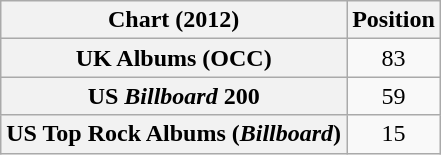<table class="wikitable sortable plainrowheaders" style="text-align:center">
<tr>
<th scope="col">Chart (2012)</th>
<th scope="col">Position</th>
</tr>
<tr>
<th scope="row">UK Albums (OCC)</th>
<td>83</td>
</tr>
<tr>
<th scope="row">US <em>Billboard</em> 200</th>
<td>59</td>
</tr>
<tr>
<th scope="row">US Top Rock Albums (<em>Billboard</em>)</th>
<td>15</td>
</tr>
</table>
